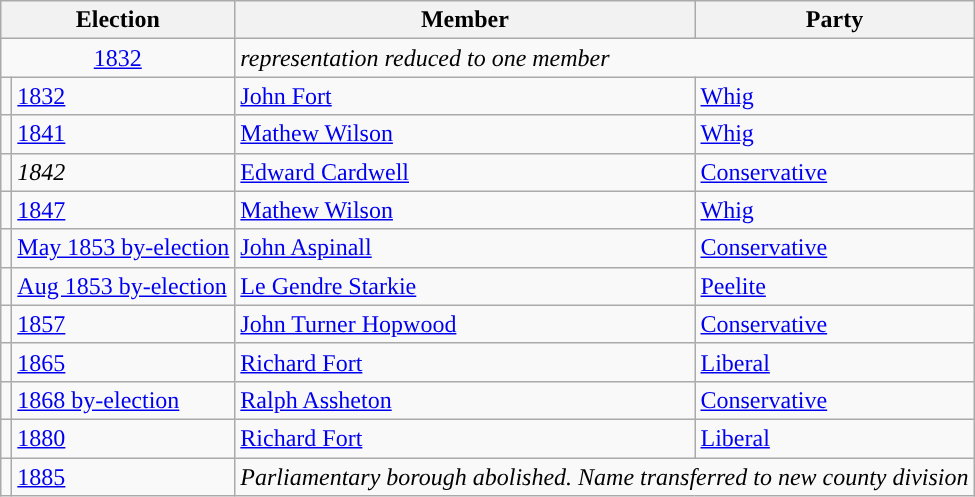<table class="wikitable">
<tr>
<th colspan="2">Election</th>
<th>Member</th>
<th>Party</th>
</tr>
<tr>
<td colspan="2" align="center"><a href='#'>1832</a></td>
<td colspan="2"><em>representation reduced to one member</em></td>
</tr>
<tr>
<td style="color:inherit;background-color: "></td>
<td><a href='#'>1832</a></td>
<td><a href='#'>John Fort</a></td>
<td><a href='#'>Whig</a></td>
</tr>
<tr>
<td style="color:inherit;background-color: "></td>
<td><a href='#'>1841</a></td>
<td><a href='#'>Mathew Wilson</a></td>
<td><a href='#'>Whig</a></td>
</tr>
<tr>
<td style="color:inherit;background-color: "></td>
<td><em>1842</em> </td>
<td><a href='#'>Edward Cardwell</a></td>
<td><a href='#'>Conservative</a></td>
</tr>
<tr>
<td style="color:inherit;background-color: "></td>
<td><a href='#'>1847</a></td>
<td><a href='#'>Mathew Wilson</a></td>
<td><a href='#'>Whig</a></td>
</tr>
<tr>
<td style="color:inherit;background-color: "></td>
<td><a href='#'>May 1853 by-election</a></td>
<td><a href='#'>John Aspinall</a></td>
<td><a href='#'>Conservative</a></td>
</tr>
<tr>
<td style="color:inherit;background-color: "></td>
<td><a href='#'>Aug 1853 by-election</a></td>
<td><a href='#'>Le Gendre Starkie</a></td>
<td><a href='#'>Peelite</a></td>
</tr>
<tr>
<td style="color:inherit;background-color: "></td>
<td><a href='#'>1857</a></td>
<td><a href='#'>John Turner Hopwood</a></td>
<td><a href='#'>Conservative</a></td>
</tr>
<tr>
<td style="color:inherit;background-color: "></td>
<td><a href='#'>1865</a></td>
<td><a href='#'>Richard Fort</a></td>
<td><a href='#'>Liberal</a></td>
</tr>
<tr>
<td style="color:inherit;background-color: "></td>
<td><a href='#'>1868 by-election</a></td>
<td><a href='#'>Ralph Assheton</a></td>
<td><a href='#'>Conservative</a></td>
</tr>
<tr>
<td style="color:inherit;background-color: "></td>
<td><a href='#'>1880</a></td>
<td><a href='#'>Richard Fort</a></td>
<td><a href='#'>Liberal</a></td>
</tr>
<tr>
<td></td>
<td><a href='#'>1885</a></td>
<td colspan="2"><em>Parliamentary borough abolished. Name transferred to new county division</em></td>
</tr>
</table>
